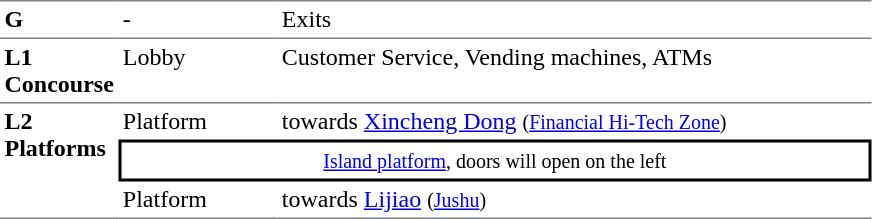<table table border=0 cellspacing=0 cellpadding=3>
<tr>
<td style="border-top:solid 1px gray;" width=50 valign=top><strong>G</strong></td>
<td style="border-top:solid 1px gray;" width=100 valign=top>-</td>
<td style="border-top:solid 1px gray;" width=390 valign=top>Exits</td>
</tr>
<tr>
<td style="border-bottom:solid 1px gray; border-top:solid 1px gray;" valign=top width=50><strong>L1<br>Concourse</strong></td>
<td style="border-bottom:solid 1px gray; border-top:solid 1px gray;" valign=top width=100>Lobby</td>
<td style="border-bottom:solid 1px gray; border-top:solid 1px gray;" valign=top width=390>Customer Service, Vending machines, ATMs</td>
</tr>
<tr>
<td style="border-bottom:solid 1px gray;" rowspan=4 valign=top><strong>L2<br>Platforms</strong></td>
<td>Platform </td>
<td>  towards <a href='#'>Xincheng Dong</a> <small>(<a href='#'>Financial Hi-Tech Zone</a>)</small></td>
</tr>
<tr>
<td style="border-right:solid 2px black;border-left:solid 2px black;border-top:solid 2px black;border-bottom:solid 2px black;text-align:center;" colspan=2><small><a href='#'>Island platform</a>, doors will open on the left</small></td>
</tr>
<tr>
<td style="border-bottom:solid 1px gray;">Platform </td>
<td style="border-bottom:solid 1px gray;"> towards <a href='#'>Lijiao</a> <small>(<a href='#'>Jushu</a>)</small> </td>
</tr>
</table>
